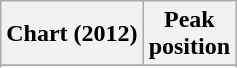<table class="wikitable sortable plainrowheaders" style="text-align:center">
<tr>
<th scope="col">Chart (2012)</th>
<th scope="col">Peak<br>position</th>
</tr>
<tr>
</tr>
<tr>
</tr>
</table>
